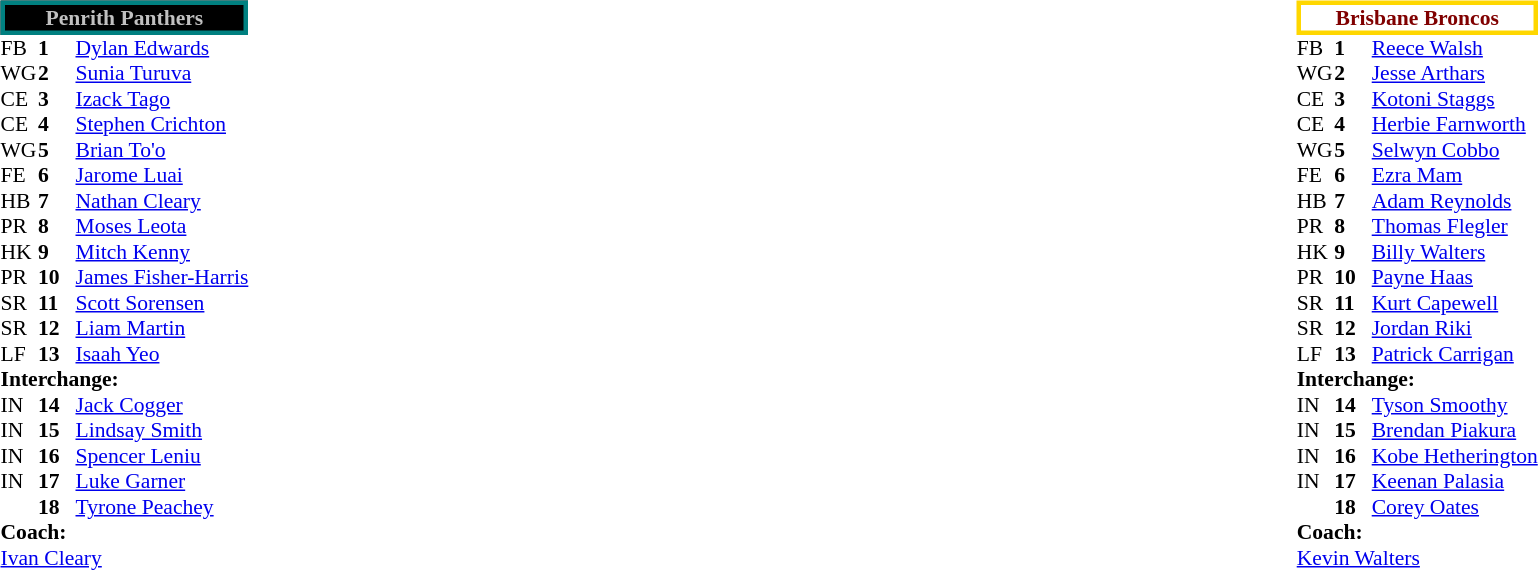<table width="100%">
<tr>
<td width="50%" valign="top"><br><table cellpadding="0" cellspacing="0" style="font-size: 90%">
<tr>
<th colspan="3" align="centre" style="border: 3px solid teal; background: black; color: silver">Penrith Panthers</th>
</tr>
<tr>
<th width="25"></th>
<th width="25"></th>
</tr>
<tr>
<td>FB</td>
<td><strong>1</strong></td>
<td><a href='#'>Dylan Edwards</a></td>
</tr>
<tr>
<td>WG</td>
<td><strong>2</strong></td>
<td><a href='#'>Sunia Turuva</a></td>
</tr>
<tr>
<td>CE</td>
<td><strong>3</strong></td>
<td><a href='#'>Izack Tago</a> </td>
</tr>
<tr>
<td>CE</td>
<td><strong>4</strong></td>
<td><a href='#'>Stephen Crichton</a> </td>
</tr>
<tr>
<td>WG</td>
<td><strong>5</strong></td>
<td><a href='#'>Brian To'o</a></td>
</tr>
<tr>
<td>FE</td>
<td><strong>6</strong></td>
<td><a href='#'>Jarome Luai</a> </td>
</tr>
<tr>
<td>HB</td>
<td><strong>7</strong></td>
<td><a href='#'>Nathan Cleary</a> </td>
</tr>
<tr>
<td>PR</td>
<td><strong>8</strong></td>
<td><a href='#'>Moses Leota</a> </td>
</tr>
<tr>
<td>HK</td>
<td><strong>9</strong></td>
<td><a href='#'>Mitch Kenny</a> </td>
</tr>
<tr>
<td>PR</td>
<td><strong>10</strong></td>
<td><a href='#'>James Fisher-Harris</a> </td>
</tr>
<tr>
<td>SR</td>
<td><strong>11</strong></td>
<td><a href='#'>Scott Sorensen</a> </td>
</tr>
<tr>
<td>SR</td>
<td><strong>12</strong></td>
<td><a href='#'>Liam Martin</a></td>
</tr>
<tr>
<td>LF</td>
<td><strong>13</strong></td>
<td><a href='#'>Isaah Yeo</a> </td>
</tr>
<tr>
<td colspan="3"><strong>Interchange:</strong></td>
</tr>
<tr>
<td>IN</td>
<td><strong>14</strong></td>
<td><a href='#'>Jack Cogger</a> </td>
</tr>
<tr>
<td>IN</td>
<td><strong>15</strong></td>
<td><a href='#'>Lindsay Smith</a> </td>
</tr>
<tr>
<td>IN</td>
<td><strong>16</strong></td>
<td><a href='#'>Spencer Leniu</a> </td>
</tr>
<tr>
<td>IN</td>
<td><strong>17</strong></td>
<td><a href='#'>Luke Garner</a> </td>
</tr>
<tr>
<td></td>
<td><strong>18</strong></td>
<td><a href='#'>Tyrone Peachey</a></td>
</tr>
<tr>
<td colspan="3"><strong>Coach:</strong></td>
</tr>
<tr>
<td colspan="3"><a href='#'>Ivan Cleary</a></td>
</tr>
</table>
</td>
<td width="50%" valign="top"><br><table align="center" cellpadding="0" cellspacing="0" style="font-size: 90%">
<tr>
<th colspan="3" align="centre" style="border:3px solid gold; background: white; color: maroon">Brisbane Broncos</th>
</tr>
<tr>
<th width="25"></th>
<th width="25"></th>
</tr>
<tr>
<td>FB</td>
<td><strong>1</strong></td>
<td><a href='#'>Reece Walsh</a></td>
</tr>
<tr>
<td>WG</td>
<td><strong>2</strong></td>
<td><a href='#'>Jesse Arthars</a></td>
</tr>
<tr>
<td>CE</td>
<td><strong>3</strong></td>
<td><a href='#'>Kotoni Staggs</a></td>
</tr>
<tr>
<td>CE</td>
<td><strong>4</strong></td>
<td><a href='#'>Herbie Farnworth</a></td>
</tr>
<tr>
<td>WG</td>
<td><strong>5</strong></td>
<td><a href='#'>Selwyn Cobbo</a></td>
</tr>
<tr>
<td>FE</td>
<td><strong>6</strong></td>
<td><a href='#'>Ezra Mam</a> </td>
</tr>
<tr>
<td>HB</td>
<td><strong>7</strong></td>
<td><a href='#'>Adam Reynolds</a></td>
</tr>
<tr>
<td>PR</td>
<td><strong>8</strong></td>
<td><a href='#'>Thomas Flegler</a> </td>
</tr>
<tr>
<td>HK</td>
<td><strong>9</strong></td>
<td><a href='#'>Billy Walters</a> </td>
</tr>
<tr>
<td>PR</td>
<td><strong>10</strong></td>
<td><a href='#'>Payne Haas</a> </td>
</tr>
<tr>
<td>SR</td>
<td><strong>11</strong></td>
<td><a href='#'>Kurt Capewell</a> </td>
</tr>
<tr>
<td>SR</td>
<td><strong>12</strong></td>
<td><a href='#'>Jordan Riki</a> </td>
</tr>
<tr>
<td>LF</td>
<td><strong>13</strong></td>
<td><a href='#'>Patrick Carrigan</a> </td>
</tr>
<tr>
<td colspan="3"><strong>Interchange:</strong></td>
</tr>
<tr>
<td>IN</td>
<td><strong>14</strong></td>
<td><a href='#'>Tyson Smoothy</a> </td>
</tr>
<tr>
<td>IN</td>
<td><strong>15</strong></td>
<td><a href='#'>Brendan Piakura</a> </td>
</tr>
<tr>
<td>IN</td>
<td><strong>16</strong></td>
<td><a href='#'>Kobe Hetherington</a> </td>
</tr>
<tr>
<td>IN</td>
<td><strong>17</strong></td>
<td><a href='#'>Keenan Palasia</a> </td>
</tr>
<tr>
<td></td>
<td><strong>18</strong></td>
<td><a href='#'>Corey Oates</a></td>
</tr>
<tr>
<td colspan="3"><strong>Coach:</strong></td>
</tr>
<tr>
<td colspan="3"><a href='#'>Kevin Walters</a></td>
</tr>
</table>
</td>
</tr>
</table>
